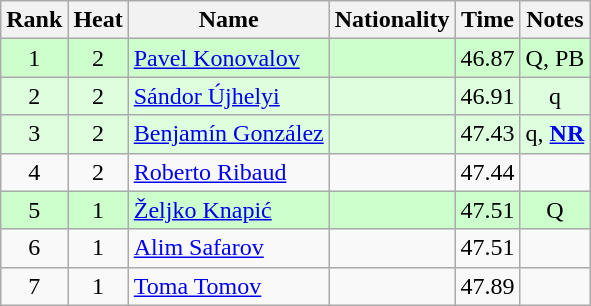<table class="wikitable sortable" style="text-align:center">
<tr>
<th>Rank</th>
<th>Heat</th>
<th>Name</th>
<th>Nationality</th>
<th>Time</th>
<th>Notes</th>
</tr>
<tr bgcolor=ccffcc>
<td>1</td>
<td>2</td>
<td align="left"><a href='#'>Pavel Konovalov</a></td>
<td align=left></td>
<td>46.87</td>
<td>Q, PB</td>
</tr>
<tr bgcolor=ddffdd>
<td>2</td>
<td>2</td>
<td align="left"><a href='#'>Sándor Újhelyi</a></td>
<td align=left></td>
<td>46.91</td>
<td>q</td>
</tr>
<tr bgcolor=ddffdd>
<td>3</td>
<td>2</td>
<td align="left"><a href='#'>Benjamín González</a></td>
<td align=left></td>
<td>47.43</td>
<td>q, <strong><a href='#'>NR</a></strong></td>
</tr>
<tr>
<td>4</td>
<td>2</td>
<td align="left"><a href='#'>Roberto Ribaud</a></td>
<td align=left></td>
<td>47.44</td>
<td></td>
</tr>
<tr bgcolor=ccffcc>
<td>5</td>
<td>1</td>
<td align="left"><a href='#'>Željko Knapić</a></td>
<td align=left></td>
<td>47.51</td>
<td>Q</td>
</tr>
<tr>
<td>6</td>
<td>1</td>
<td align="left"><a href='#'>Alim Safarov</a></td>
<td align=left></td>
<td>47.51</td>
<td></td>
</tr>
<tr>
<td>7</td>
<td>1</td>
<td align="left"><a href='#'>Toma Tomov</a></td>
<td align=left></td>
<td>47.89</td>
<td></td>
</tr>
</table>
